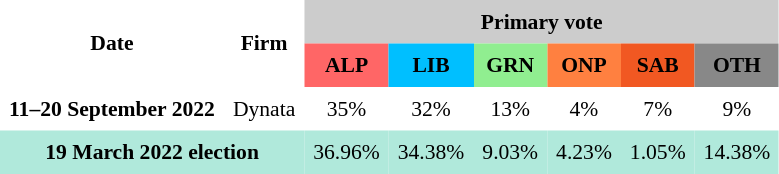<table class="toccolours" cellpadding="6" cellspacing="0" style="float:left; margin-right:.5em; margin-top:.4em; font-size:90%;">
<tr>
</tr>
<tr>
<th style="background:#; text-align:center;" rowspan="2">Date</th>
<th style="background:#; text-align:center;" rowspan="2">Firm</th>
<th style="background:#ccc; text-align:center;" colspan="6">Primary vote</th>
</tr>
<tr>
<th style="background:#f66; text-align:center;">ALP</th>
<th style="background:#00bfff; text-align:center;">LIB</th>
<th style="background:#90ee90; text-align:center;">GRN</th>
<th style="background:#FF8040; text-align:center;">ONP</th>
<th style="background:#F15822; text-align:center;">SAB</th>
<th style="background:#888; text-align:center;">OTH</th>
</tr>
<tr>
<th>11–20 September 2022</th>
<td style="text-align:left;">Dynata</td>
<td style="text-align:center;">35%</td>
<td style="text-align:center;">32%</td>
<td style="text-align:center;">13%</td>
<td style="text-align:center;">4%</td>
<td style="text-align:center;">7%</td>
<td style="text-align:center;">9%</td>
</tr>
<tr>
<th style="text-align:center; background:#b0e9db;" colspan="2"><strong>19 March 2022 election</strong></th>
<td style="text-align:center; background:#b0e9db;">36.96%</td>
<td width="" style="text-align:center; background:#b0e9db;">34.38%</td>
<td style="text-align:center; background:#b0e9db;">9.03%</td>
<td width="" style="text-align:center; background:#b0e9db;">4.23%</td>
<td width="" style="text-align:center; background:#b0e9db;">1.05%</td>
<td width="" style="text-align:center; background:#b0e9db;">14.38%</td>
</tr>
</table>
